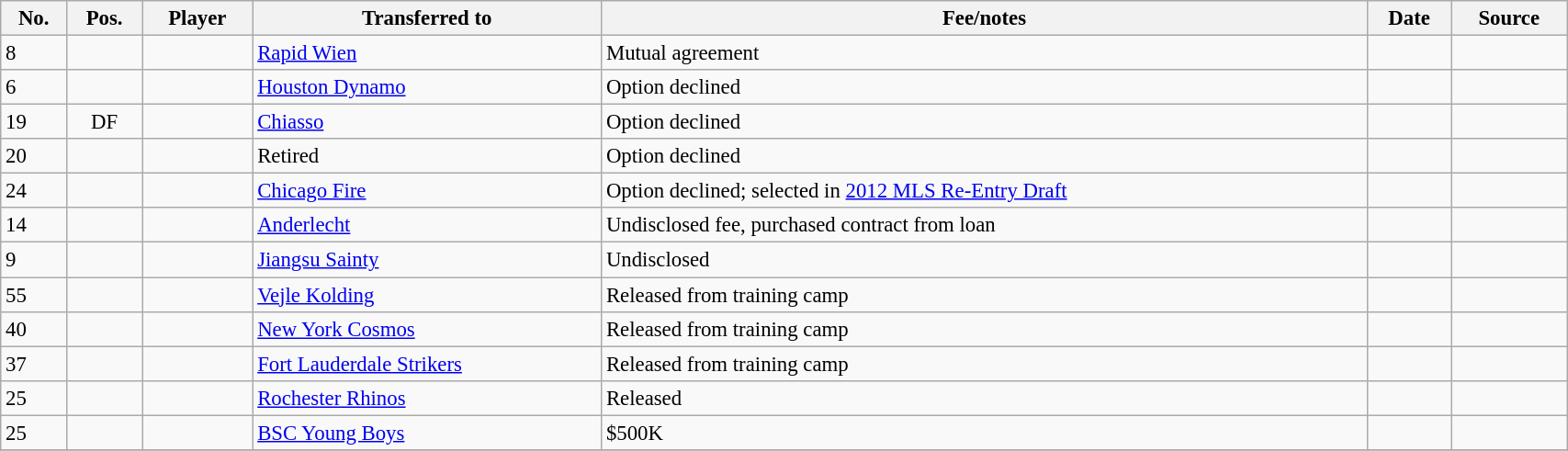<table class="wikitable sortable" style="width:90%; text-align:center; font-size:95%; text-align:left;">
<tr>
<th><strong>No.</strong></th>
<th><strong>Pos.</strong></th>
<th><strong>Player</strong></th>
<th><strong>Transferred to</strong></th>
<th><strong>Fee/notes</strong></th>
<th><strong>Date</strong></th>
<th><strong>Source</strong></th>
</tr>
<tr>
<td>8</td>
<td align=center></td>
<td></td>
<td> <a href='#'>Rapid Wien</a></td>
<td>Mutual agreement</td>
<td></td>
<td></td>
</tr>
<tr>
<td>6</td>
<td align=center></td>
<td></td>
<td> <a href='#'>Houston Dynamo</a></td>
<td>Option declined</td>
<td></td>
<td></td>
</tr>
<tr>
<td>19</td>
<td align=center>DF</td>
<td></td>
<td> <a href='#'>Chiasso</a></td>
<td>Option declined</td>
<td></td>
<td></td>
</tr>
<tr>
<td>20</td>
<td align=center></td>
<td></td>
<td>Retired</td>
<td>Option declined</td>
<td></td>
<td></td>
</tr>
<tr>
<td>24</td>
<td align=center></td>
<td></td>
<td> <a href='#'>Chicago Fire</a></td>
<td>Option declined; selected in <a href='#'>2012 MLS Re-Entry Draft</a></td>
<td></td>
<td></td>
</tr>
<tr>
<td>14</td>
<td align=center></td>
<td></td>
<td> <a href='#'>Anderlecht</a></td>
<td>Undisclosed fee, purchased contract from loan</td>
<td></td>
<td></td>
</tr>
<tr>
<td>9</td>
<td align=center></td>
<td></td>
<td> <a href='#'>Jiangsu Sainty</a></td>
<td>Undisclosed</td>
<td></td>
<td></td>
</tr>
<tr>
<td>55</td>
<td align=center></td>
<td></td>
<td> <a href='#'>Vejle Kolding</a></td>
<td>Released from training camp</td>
<td></td>
<td></td>
</tr>
<tr>
<td>40</td>
<td align=center></td>
<td></td>
<td> <a href='#'>New York Cosmos</a></td>
<td>Released from training camp</td>
<td></td>
<td></td>
</tr>
<tr>
<td>37</td>
<td align=center></td>
<td></td>
<td> <a href='#'>Fort Lauderdale Strikers</a></td>
<td>Released from training camp</td>
<td></td>
<td></td>
</tr>
<tr>
<td>25</td>
<td align=center></td>
<td></td>
<td> <a href='#'>Rochester Rhinos</a></td>
<td>Released</td>
<td></td>
<td></td>
</tr>
<tr>
<td>25</td>
<td align=center></td>
<td></td>
<td> <a href='#'>BSC Young Boys</a></td>
<td>$500K</td>
<td></td>
<td></td>
</tr>
<tr>
</tr>
</table>
